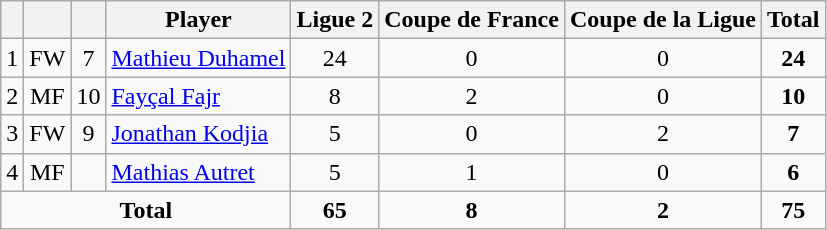<table class="wikitable sortable" style="text-align:center">
<tr>
<th></th>
<th></th>
<th></th>
<th>Player</th>
<th>Ligue 2</th>
<th>Coupe de France</th>
<th>Coupe de la Ligue</th>
<th><strong>Total</strong></th>
</tr>
<tr>
<td>1</td>
<td>FW</td>
<td>7</td>
<td style="text-align:left;"> <a href='#'>Mathieu Duhamel</a></td>
<td>24</td>
<td>0</td>
<td>0</td>
<td><strong>24</strong></td>
</tr>
<tr>
<td>2</td>
<td>MF</td>
<td>10</td>
<td style="text-align:left;"> <a href='#'>Fayçal Fajr</a></td>
<td>8</td>
<td>2</td>
<td>0</td>
<td><strong>10</strong></td>
</tr>
<tr>
<td>3</td>
<td>FW</td>
<td>9</td>
<td style="text-align:left;"> <a href='#'>Jonathan Kodjia</a></td>
<td>5</td>
<td>0</td>
<td>2</td>
<td><strong>7</strong></td>
</tr>
<tr>
<td>4</td>
<td>MF</td>
<td></td>
<td style="text-align:left;"> <a href='#'>Mathias Autret</a></td>
<td>5</td>
<td>1</td>
<td>0</td>
<td><strong>6</strong></td>
</tr>
<tr class="sortbottom">
<td colspan="4"><strong>Total</strong></td>
<td><strong>65</strong></td>
<td><strong>8</strong></td>
<td><strong>2</strong></td>
<td><strong>75</strong></td>
</tr>
</table>
